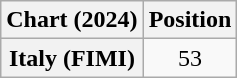<table class="wikitable sortable plainrowheaders" style="text-align:center">
<tr>
<th scope="col">Chart (2024)</th>
<th scope="col">Position</th>
</tr>
<tr>
<th scope="row">Italy (FIMI)</th>
<td>53</td>
</tr>
</table>
